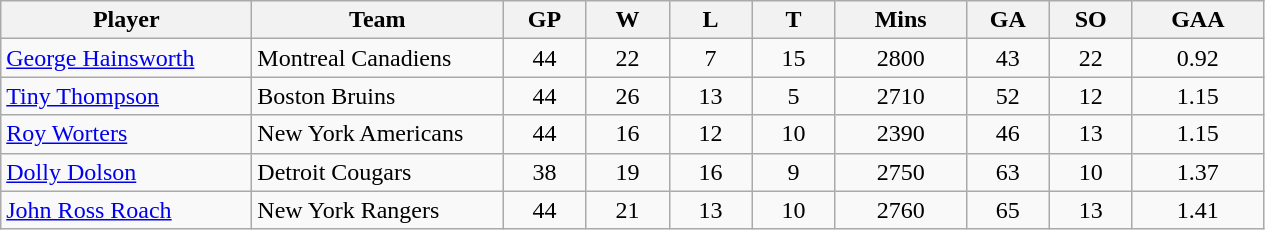<table class="wikitable sortable">
<tr>
<th bgcolor="#DDDDFF" style="width:10em" class="unsortable">Player</th>
<th bgcolor="#DDDDFF" style="width:10em" class="unsortable">Team</th>
<th bgcolor="#DDDDFF" style="width:3em">GP</th>
<th bgcolor="#DDDDFF" style="width:3em">W</th>
<th bgcolor="#DDDDFF" style="width:3em">L</th>
<th bgcolor="#DDDDFF" style="width:3em">T</th>
<th bgcolor="#DDDDFF" style="width:5em">Mins</th>
<th bgcolor="#DDDDFF" style="width:3em">GA</th>
<th bgcolor="#DDDDFF" style="width:3em">SO</th>
<th bgcolor="#DDDDFF" style="width:5em">GAA</th>
</tr>
<tr align="center">
<td align="left"><a href='#'>George Hainsworth</a></td>
<td align="left">Montreal Canadiens</td>
<td>44</td>
<td>22</td>
<td>7</td>
<td>15</td>
<td>2800</td>
<td>43</td>
<td>22</td>
<td>0.92</td>
</tr>
<tr align="center">
<td align="left"><a href='#'>Tiny Thompson</a></td>
<td align="left">Boston Bruins</td>
<td>44</td>
<td>26</td>
<td>13</td>
<td>5</td>
<td>2710</td>
<td>52</td>
<td>12</td>
<td>1.15</td>
</tr>
<tr align="center">
<td align="left"><a href='#'>Roy Worters</a></td>
<td align="left">New York Americans</td>
<td>44</td>
<td>16</td>
<td>12</td>
<td>10</td>
<td>2390</td>
<td>46</td>
<td>13</td>
<td>1.15</td>
</tr>
<tr align="center">
<td align="left"><a href='#'>Dolly Dolson</a></td>
<td align="left">Detroit Cougars</td>
<td>38</td>
<td>19</td>
<td>16</td>
<td>9</td>
<td>2750</td>
<td>63</td>
<td>10</td>
<td>1.37</td>
</tr>
<tr align="center">
<td align="left"><a href='#'>John Ross Roach</a></td>
<td align="left">New York Rangers</td>
<td>44</td>
<td>21</td>
<td>13</td>
<td>10</td>
<td>2760</td>
<td>65</td>
<td>13</td>
<td>1.41</td>
</tr>
</table>
